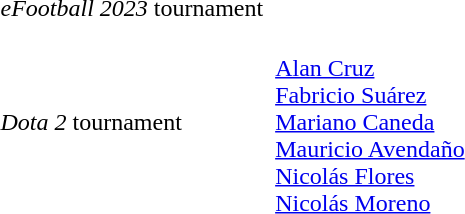<table>
<tr>
<td><em>eFootball 2023</em> tournament</td>
<td></td>
<td></td>
<td></td>
</tr>
<tr>
<td><em>Dota 2</em> tournament</td>
<td><br></td>
<td><br><a href='#'>Alan Cruz</a><br><a href='#'>Fabricio Suárez</a><br><a href='#'>Mariano Caneda</a><br><a href='#'>Mauricio Avendaño</a><br><a href='#'>Nicolás Flores</a><br><a href='#'>Nicolás Moreno</a></td>
<td><br></td>
</tr>
</table>
